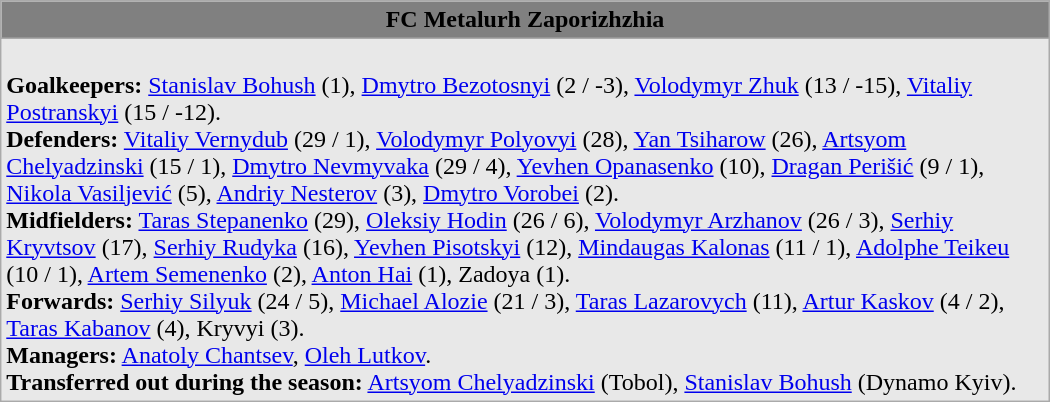<table class="wikitable" style="width:700px;">
<tr style="background:grey;">
<td style="text-align:center; width:700px;"><span> <strong>FC Metalurh Zaporizhzhia</strong> </span></td>
</tr>
<tr style="background:#e8e8e8;">
<td style="text-align:left; width:700px;"><br><strong>Goalkeepers:</strong> <a href='#'>Stanislav Bohush</a> (1), <a href='#'>Dmytro Bezotosnyi</a> (2 / -3), <a href='#'>Volodymyr Zhuk</a> (13 / -15), <a href='#'>Vitaliy Postranskyi</a> (15 / -12).<br>
<strong>Defenders:</strong> <a href='#'>Vitaliy Vernydub</a> (29 / 1), <a href='#'>Volodymyr Polyovyi</a> (28), <a href='#'>Yan Tsiharow</a> (26), <a href='#'>Artsyom Chelyadzinski</a> (15 / 1), <a href='#'>Dmytro Nevmyvaka</a> (29 / 4), <a href='#'>Yevhen Opanasenko</a> (10), <a href='#'>Dragan Perišić</a> (9 / 1), <a href='#'>Nikola Vasiljević</a> (5), <a href='#'>Andriy Nesterov</a> (3), <a href='#'>Dmytro Vorobei</a> (2).<br>
<strong>Midfielders:</strong> <a href='#'>Taras Stepanenko</a> (29), <a href='#'>Oleksiy Hodin</a> (26 / 6), <a href='#'>Volodymyr Arzhanov</a> (26 / 3), <a href='#'>Serhiy Kryvtsov</a> (17), <a href='#'>Serhiy Rudyka</a> (16), <a href='#'>Yevhen Pisotskyi</a> (12), <a href='#'>Mindaugas Kalonas</a> (11 / 1), <a href='#'>Adolphe Teikeu</a> (10 / 1), <a href='#'>Artem Semenenko</a> (2), <a href='#'>Anton Hai</a> (1), Zadoya (1).<br>
<strong>Forwards:</strong> <a href='#'>Serhiy Silyuk</a> (24 / 5), <a href='#'>Michael Alozie</a> (21 / 3), <a href='#'>Taras Lazarovych</a> (11), <a href='#'>Artur Kaskov</a> (4 / 2), <a href='#'>Taras Kabanov</a> (4), Kryvyi (3).<br><strong>Managers:</strong> <a href='#'>Anatoly Chantsev</a>, <a href='#'>Oleh Lutkov</a>.<br><strong>Transferred out during the season:</strong> <a href='#'>Artsyom Chelyadzinski</a> (Tobol), <a href='#'>Stanislav Bohush</a> (Dynamo Kyiv).</td>
</tr>
</table>
